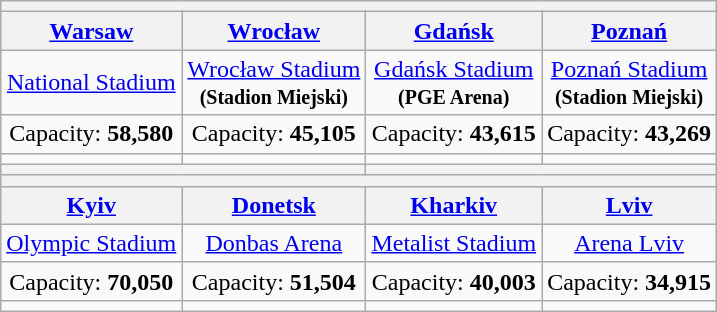<table class="wikitable" style="text-align:center">
<tr>
<th colspan="4"></th>
</tr>
<tr>
<th><a href='#'>Warsaw</a></th>
<th><a href='#'>Wrocław</a></th>
<th><a href='#'>Gdańsk</a></th>
<th><a href='#'>Poznań</a></th>
</tr>
<tr>
<td><a href='#'>National Stadium</a></td>
<td><a href='#'>Wrocław Stadium</a><br><strong><small>(Stadion Miejski)</small></strong></td>
<td><a href='#'>Gdańsk Stadium</a><br><strong><small>(PGE Arena)</small></strong></td>
<td><a href='#'>Poznań Stadium</a><br><strong><small>(Stadion Miejski)</small></strong></td>
</tr>
<tr>
<td>Capacity: <strong>58,580</strong></td>
<td>Capacity: <strong>45,105</strong></td>
<td>Capacity: <strong>43,615</strong></td>
<td>Capacity: <strong>43,269</strong></td>
</tr>
<tr>
<td></td>
<td></td>
<td></td>
<td></td>
</tr>
<tr>
<th colspan="2"></th>
<th colspan="2"></th>
</tr>
<tr>
<th colspan="4"></th>
</tr>
<tr>
<th><a href='#'>Kyiv</a></th>
<th><a href='#'>Donetsk</a></th>
<th><a href='#'>Kharkiv</a></th>
<th><a href='#'>Lviv</a></th>
</tr>
<tr>
<td><a href='#'>Olympic Stadium</a></td>
<td><a href='#'>Donbas Arena</a></td>
<td><a href='#'>Metalist Stadium</a></td>
<td><a href='#'>Arena Lviv</a></td>
</tr>
<tr>
<td>Capacity: <strong>70,050</strong></td>
<td>Capacity: <strong>51,504</strong></td>
<td>Capacity: <strong>40,003</strong></td>
<td>Capacity: <strong>34,915</strong></td>
</tr>
<tr>
<td></td>
<td></td>
<td></td>
<td></td>
</tr>
</table>
